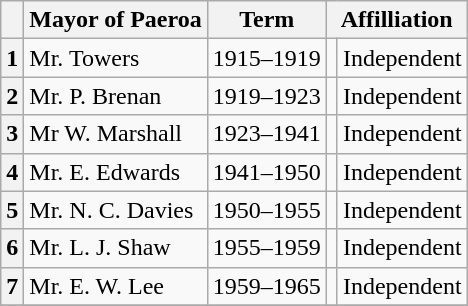<table class="wikitable">
<tr>
<th></th>
<th>Mayor of Paeroa</th>
<th>Term</th>
<th colspan="2">Affilliation</th>
</tr>
<tr>
<th>1</th>
<td>Mr. Towers</td>
<td>1915–1919</td>
<td></td>
<td>Independent</td>
</tr>
<tr>
<th>2</th>
<td>Mr. P. Brenan</td>
<td>1919–1923</td>
<td></td>
<td>Independent</td>
</tr>
<tr>
<th>3</th>
<td>Mr W. Marshall</td>
<td>1923–1941</td>
<td></td>
<td>Independent</td>
</tr>
<tr>
<th>4</th>
<td>Mr. E. Edwards</td>
<td>1941–1950</td>
<td></td>
<td>Independent</td>
</tr>
<tr>
<th>5</th>
<td>Mr. N. C. Davies</td>
<td>1950–1955</td>
<td></td>
<td>Independent</td>
</tr>
<tr>
<th>6</th>
<td>Mr. L. J. Shaw</td>
<td>1955–1959</td>
<td></td>
<td>Independent</td>
</tr>
<tr>
<th>7</th>
<td>Mr. E. W. Lee</td>
<td>1959–1965</td>
<td></td>
<td>Independent</td>
</tr>
<tr>
</tr>
</table>
